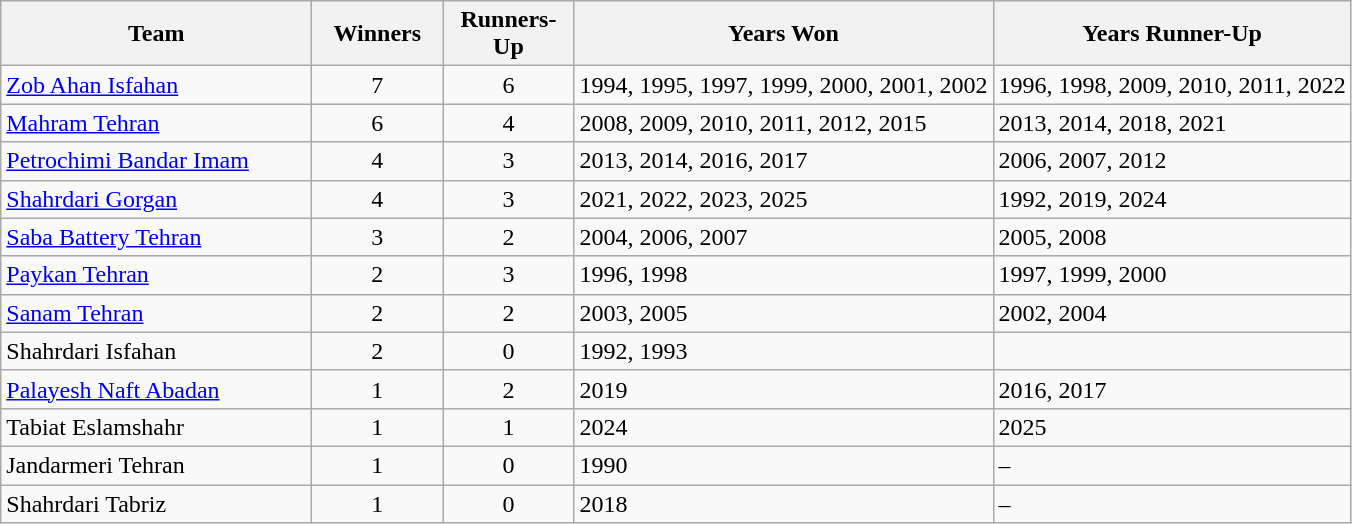<table class="wikitable" style="text-align:center;">
<tr>
<th width=200>Team</th>
<th width=80>Winners</th>
<th width=80>Runners-Up</th>
<th>Years Won</th>
<th>Years Runner-Up</th>
</tr>
<tr>
<td align=left><a href='#'>Zob Ahan Isfahan</a></td>
<td>7</td>
<td>6</td>
<td align=left>1994, 1995, 1997, 1999, 2000, 2001, 2002</td>
<td align=left>1996, 1998, 2009, 2010, 2011, 2022</td>
</tr>
<tr>
<td align=left><a href='#'>Mahram Tehran</a></td>
<td>6</td>
<td>4</td>
<td align=left>2008, 2009, 2010, 2011, 2012, 2015</td>
<td align=left>2013, 2014, 2018, 2021</td>
</tr>
<tr>
<td align=left><a href='#'>Petrochimi Bandar Imam</a></td>
<td>4</td>
<td>3</td>
<td align=left>2013, 2014, 2016, 2017</td>
<td align=left>2006, 2007, 2012</td>
</tr>
<tr>
<td align=left><a href='#'>Shahrdari Gorgan</a></td>
<td>4</td>
<td>3</td>
<td align="left">2021, 2022, 2023, 2025</td>
<td align=left>1992, 2019, 2024</td>
</tr>
<tr>
<td align=left><a href='#'>Saba Battery Tehran</a></td>
<td>3</td>
<td>2</td>
<td align=left>2004, 2006, 2007</td>
<td align=left>2005, 2008</td>
</tr>
<tr>
<td align=left><a href='#'>Paykan Tehran</a></td>
<td>2</td>
<td>3</td>
<td align=left>1996, 1998</td>
<td align=left>1997, 1999, 2000</td>
</tr>
<tr>
<td align=left><a href='#'>Sanam Tehran</a></td>
<td>2</td>
<td>2</td>
<td align=left>2003, 2005</td>
<td align=left>2002, 2004</td>
</tr>
<tr>
<td align=left>Shahrdari Isfahan</td>
<td>2</td>
<td>0</td>
<td align=left>1992, 1993</td>
<td></td>
</tr>
<tr>
<td align=left><a href='#'>Palayesh Naft Abadan</a></td>
<td>1</td>
<td>2</td>
<td align=left>2019</td>
<td align=left>2016, 2017</td>
</tr>
<tr>
<td align=left>Tabiat Eslamshahr</td>
<td>1</td>
<td>1</td>
<td align=left>2024</td>
<td align=left>2025</td>
</tr>
<tr>
<td align=left>Jandarmeri Tehran</td>
<td>1</td>
<td>0</td>
<td align=left>1990</td>
<td align=left>–</td>
</tr>
<tr>
<td align=left>Shahrdari Tabriz</td>
<td>1</td>
<td>0</td>
<td align=left>2018</td>
<td align=left>–</td>
</tr>
</table>
